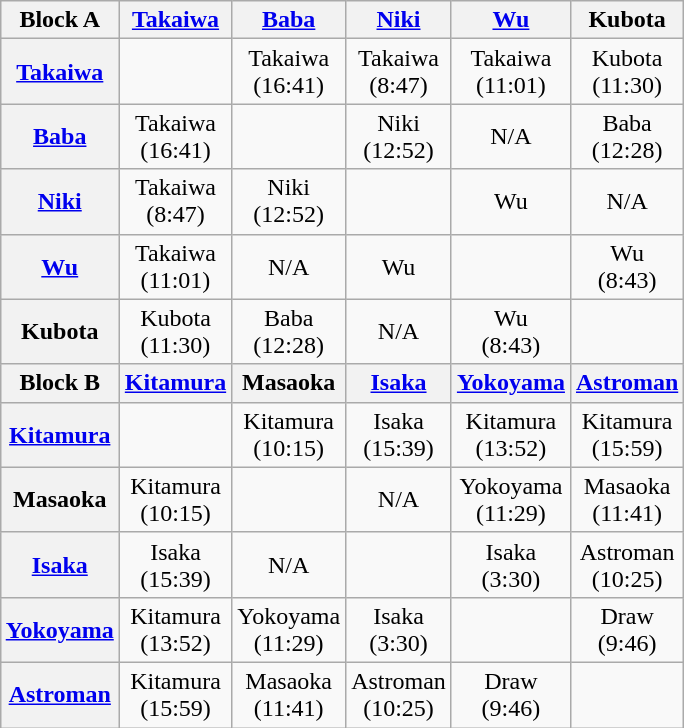<table class="wikitable" style="margin: 1em auto 1em auto;text-align:center">
<tr>
<th>Block A</th>
<th><a href='#'>Takaiwa</a></th>
<th><a href='#'>Baba</a></th>
<th><a href='#'>Niki</a></th>
<th><a href='#'>Wu</a></th>
<th>Kubota</th>
</tr>
<tr>
<th><a href='#'>Takaiwa</a></th>
<td></td>
<td>Takaiwa<br>(16:41)</td>
<td>Takaiwa<br>(8:47)</td>
<td>Takaiwa<br>(11:01)</td>
<td>Kubota<br>(11:30)</td>
</tr>
<tr>
<th><a href='#'>Baba</a></th>
<td>Takaiwa<br>(16:41)</td>
<td></td>
<td>Niki<br>(12:52)</td>
<td>N/A</td>
<td>Baba<br>(12:28)</td>
</tr>
<tr>
<th><a href='#'>Niki</a></th>
<td>Takaiwa<br>(8:47)</td>
<td>Niki<br>(12:52)</td>
<td></td>
<td>Wu</td>
<td>N/A</td>
</tr>
<tr>
<th><a href='#'>Wu</a></th>
<td>Takaiwa<br>(11:01)</td>
<td>N/A</td>
<td>Wu</td>
<td></td>
<td>Wu<br>(8:43)</td>
</tr>
<tr>
<th>Kubota</th>
<td>Kubota<br>(11:30)</td>
<td>Baba<br>(12:28)</td>
<td>N/A</td>
<td>Wu<br>(8:43)</td>
<td></td>
</tr>
<tr>
<th>Block B</th>
<th><a href='#'>Kitamura</a></th>
<th>Masaoka</th>
<th><a href='#'>Isaka</a></th>
<th><a href='#'>Yokoyama</a></th>
<th><a href='#'>Astroman</a></th>
</tr>
<tr>
<th><a href='#'>Kitamura</a></th>
<td></td>
<td>Kitamura<br>(10:15)</td>
<td>Isaka<br>(15:39)</td>
<td>Kitamura<br>(13:52)</td>
<td>Kitamura<br>(15:59)</td>
</tr>
<tr>
<th>Masaoka</th>
<td>Kitamura<br>(10:15)</td>
<td></td>
<td>N/A</td>
<td>Yokoyama<br>(11:29)</td>
<td>Masaoka<br>(11:41)</td>
</tr>
<tr>
<th><a href='#'>Isaka</a></th>
<td>Isaka<br>(15:39)</td>
<td>N/A</td>
<td></td>
<td>Isaka<br>(3:30)</td>
<td>Astroman<br>(10:25)</td>
</tr>
<tr>
<th><a href='#'>Yokoyama</a></th>
<td>Kitamura<br>(13:52)</td>
<td>Yokoyama<br>(11:29)</td>
<td>Isaka<br>(3:30)</td>
<td></td>
<td>Draw<br>(9:46)</td>
</tr>
<tr>
<th><a href='#'>Astroman</a></th>
<td>Kitamura<br>(15:59)</td>
<td>Masaoka<br>(11:41)</td>
<td>Astroman<br>(10:25)</td>
<td>Draw<br>(9:46)</td>
<td></td>
</tr>
</table>
